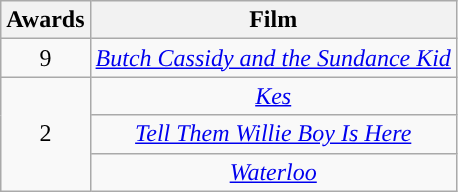<table class="wikitable" style="text-align:center;">
<tr>
<th style="background:">Awards</th>
<th style="background:">Film</th>
</tr>
<tr>
<td>9</td>
<td><em><a href='#'>Butch Cassidy and the Sundance Kid</a></em></td>
</tr>
<tr>
<td rowspan="3">2</td>
<td><em><a href='#'>Kes</a></em></td>
</tr>
<tr>
<td><em><a href='#'>Tell Them Willie Boy Is Here</a></em></td>
</tr>
<tr>
<td><em><a href='#'>Waterloo</a></em></td>
</tr>
</table>
